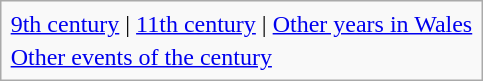<table class="infobox" id="toc">
<tr>
<td align="left"><a href='#'>9th century</a> | <a href='#'>11th century</a> | <a href='#'>Other years in Wales</a></td>
</tr>
<tr>
<td><a href='#'>Other events of the century</a></td>
</tr>
</table>
